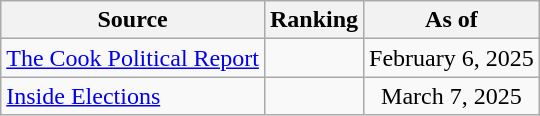<table class="wikitable" style="text-align:center">
<tr>
<th>Source</th>
<th>Ranking</th>
<th>As of</th>
</tr>
<tr>
<td align=left><a href='#'>The Cook Political Report</a></td>
<td></td>
<td>February 6, 2025</td>
</tr>
<tr>
<td align=left><a href='#'>Inside Elections</a></td>
<td></td>
<td>March 7, 2025</td>
</tr>
</table>
